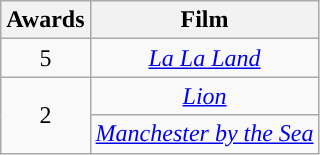<table class="wikitable" style="text-align:center;">
<tr>
<th style="background:">Awards</th>
<th style="background:">Film</th>
</tr>
<tr>
<td>5</td>
<td><em><a href='#'>La La Land</a></em></td>
</tr>
<tr>
<td rowspan="2">2</td>
<td><em><a href='#'>Lion</a></em></td>
</tr>
<tr>
<td><em><a href='#'>Manchester by the Sea</a></em></td>
</tr>
</table>
